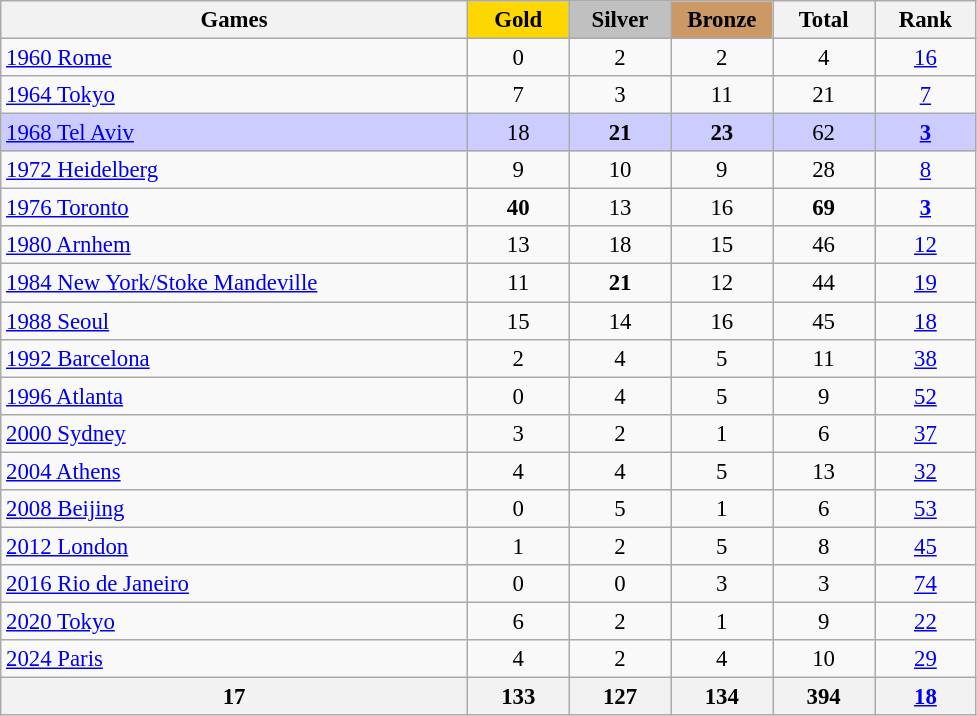<table class="wikitable" style="margin-top:0em; text-align:center; font-size:95%;">
<tr>
<th style="width:20em;">Games</th>
<th style="width:4em; background:gold;">Gold</th>
<th style="width:4em; background:silver;">Silver</th>
<th style="width:4em; background:#cc9966;">Bronze</th>
<th style="width:4em;">Total</th>
<th style="width:4em;">Rank</th>
</tr>
<tr>
<td align=left> <a href='#'>1960 Rome</a></td>
<td>0</td>
<td>2</td>
<td>2</td>
<td>4</td>
<td><a href='#'>16</a></td>
</tr>
<tr>
<td align=left> <a href='#'>1964 Tokyo</a></td>
<td>7</td>
<td>3</td>
<td>11</td>
<td>21</td>
<td><a href='#'>7</a></td>
</tr>
<tr bgcolor=#ccccff>
<td align=left> <a href='#'>1968 Tel Aviv</a></td>
<td>18</td>
<td><strong>21</strong></td>
<td><strong>23</strong></td>
<td>62</td>
<td><strong><a href='#'>3</a></strong></td>
</tr>
<tr>
<td align=left> <a href='#'>1972 Heidelberg</a></td>
<td>9</td>
<td>10</td>
<td>9</td>
<td>28</td>
<td><a href='#'>8</a></td>
</tr>
<tr>
<td align=left> <a href='#'>1976 Toronto</a></td>
<td><strong>40</strong></td>
<td>13</td>
<td>16</td>
<td><strong>69</strong></td>
<td><strong><a href='#'>3</a></strong></td>
</tr>
<tr>
<td align=left> <a href='#'>1980 Arnhem</a></td>
<td>13</td>
<td>18</td>
<td>15</td>
<td>46</td>
<td><a href='#'>12</a></td>
</tr>
<tr>
<td align=left> <a href='#'>1984 New York/Stoke Mandeville</a></td>
<td>11</td>
<td><strong>21</strong></td>
<td>12</td>
<td>44</td>
<td><a href='#'>19</a></td>
</tr>
<tr>
<td align=left> <a href='#'>1988 Seoul</a></td>
<td>15</td>
<td>14</td>
<td>16</td>
<td>45</td>
<td><a href='#'>18</a></td>
</tr>
<tr>
<td align=left> <a href='#'>1992 Barcelona</a></td>
<td>2</td>
<td>4</td>
<td>5</td>
<td>11</td>
<td><a href='#'>38</a></td>
</tr>
<tr>
<td align=left> <a href='#'>1996 Atlanta</a></td>
<td>0</td>
<td>4</td>
<td>5</td>
<td>9</td>
<td><a href='#'>52</a></td>
</tr>
<tr>
<td align=left> <a href='#'>2000 Sydney</a></td>
<td>3</td>
<td>2</td>
<td>1</td>
<td>6</td>
<td><a href='#'>37</a></td>
</tr>
<tr>
<td align=left> <a href='#'>2004 Athens</a></td>
<td>4</td>
<td>4</td>
<td>5</td>
<td>13</td>
<td><a href='#'>32</a></td>
</tr>
<tr>
<td align=left> <a href='#'>2008 Beijing</a></td>
<td>0</td>
<td>5</td>
<td>1</td>
<td>6</td>
<td><a href='#'>53</a></td>
</tr>
<tr>
<td align=left> <a href='#'>2012 London</a></td>
<td>1</td>
<td>2</td>
<td>5</td>
<td>8</td>
<td><a href='#'>45</a></td>
</tr>
<tr>
<td align=left> <a href='#'>2016 Rio de Janeiro</a></td>
<td>0</td>
<td>0</td>
<td>3</td>
<td>3</td>
<td><a href='#'>74</a></td>
</tr>
<tr>
<td align=left> <a href='#'>2020 Tokyo</a></td>
<td>6</td>
<td>2</td>
<td>1</td>
<td>9</td>
<td><a href='#'>22</a></td>
</tr>
<tr>
<td align=left> <a href='#'>2024 Paris</a></td>
<td>4</td>
<td>2</td>
<td>4</td>
<td>10</td>
<td><a href='#'>29</a></td>
</tr>
<tr>
<th>17</th>
<th>133</th>
<th>127</th>
<th>134</th>
<th>394</th>
<th><a href='#'>18</a></th>
</tr>
</table>
